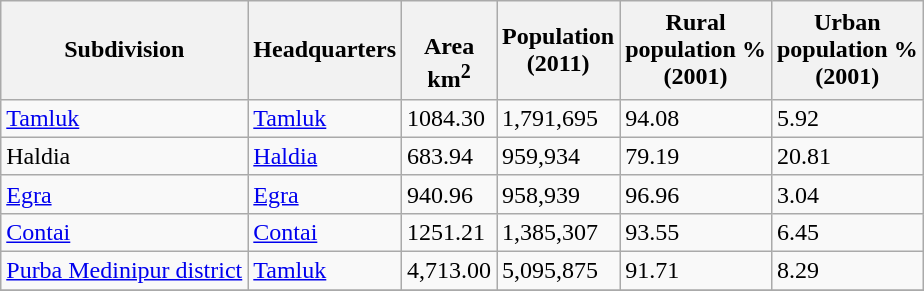<table class="wikitable sortable">
<tr>
<th>Subdivision</th>
<th>Headquarters</th>
<th><br>Area<br>km<sup>2</sup></th>
<th>Population<br>(2011)</th>
<th>Rural<br>population %<br>(2001)</th>
<th>Urban<br>population % <br>(2001)</th>
</tr>
<tr>
<td><a href='#'>Tamluk</a></td>
<td><a href='#'>Tamluk</a></td>
<td>1084.30</td>
<td>1,791,695</td>
<td>94.08</td>
<td>5.92</td>
</tr>
<tr>
<td>Haldia</td>
<td><a href='#'>Haldia</a></td>
<td>683.94</td>
<td>959,934</td>
<td>79.19</td>
<td>20.81</td>
</tr>
<tr>
<td><a href='#'>Egra</a></td>
<td><a href='#'>Egra</a></td>
<td>940.96</td>
<td>958,939</td>
<td>96.96</td>
<td>3.04</td>
</tr>
<tr>
<td><a href='#'>Contai</a></td>
<td><a href='#'>Contai</a></td>
<td>1251.21</td>
<td>1,385,307</td>
<td>93.55</td>
<td>6.45</td>
</tr>
<tr>
<td><a href='#'>Purba Medinipur district</a></td>
<td><a href='#'>Tamluk</a></td>
<td>4,713.00</td>
<td>5,095,875</td>
<td>91.71</td>
<td>8.29</td>
</tr>
<tr>
</tr>
</table>
